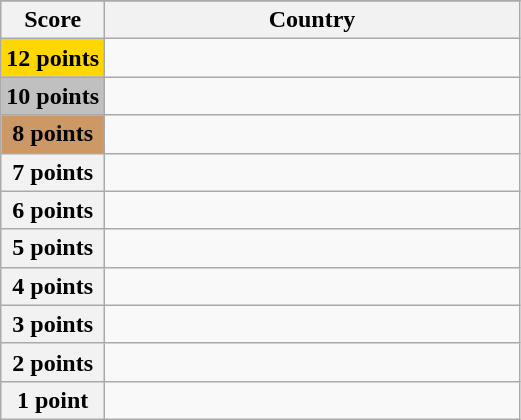<table class="wikitable">
<tr>
</tr>
<tr>
<th scope="col" width="20%">Score</th>
<th scope="col">Country</th>
</tr>
<tr>
<th scope="row" style="background:gold">12 points</th>
<td></td>
</tr>
<tr>
<th scope="row" style="background:silver">10 points</th>
<td></td>
</tr>
<tr>
<th scope="row" style="background:#CC9966">8 points</th>
<td></td>
</tr>
<tr>
<th scope="row">7 points</th>
<td></td>
</tr>
<tr>
<th scope="row">6 points</th>
<td></td>
</tr>
<tr>
<th scope="row">5 points</th>
<td></td>
</tr>
<tr>
<th scope="row">4 points</th>
<td></td>
</tr>
<tr>
<th scope="row">3 points</th>
<td></td>
</tr>
<tr>
<th scope="row">2 points</th>
<td></td>
</tr>
<tr>
<th scope="row">1 point</th>
<td></td>
</tr>
</table>
